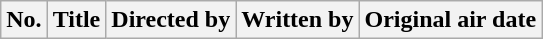<table class="wikitable plainrowheaders" style="background:#fff;">
<tr>
<th style="background:#;">No.</th>
<th style="background:#;">Title</th>
<th style="background:#;">Directed by</th>
<th style="background:#;">Written by</th>
<th style="background:#;">Original air date<br>











</th>
</tr>
</table>
